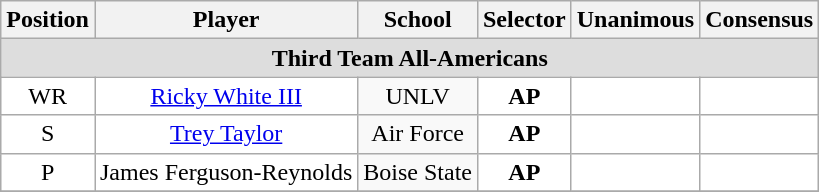<table class="wikitable" border="0">
<tr>
<th>Position</th>
<th>Player</th>
<th>School</th>
<th>Selector</th>
<th>Unanimous</th>
<th>Consensus</th>
</tr>
<tr>
<td colspan="6" style="text-align:center; background:#ddd;"><strong>Third Team All-Americans</strong></td>
</tr>
<tr style="text-align:center;">
<td style="background:white">WR</td>
<td style="background:white"><a href='#'>Ricky White III</a></td>
<td style=>UNLV</td>
<td style="background:white"><strong>AP</strong></td>
<td style="background:white"></td>
<td style="background:white"></td>
</tr>
<tr style="text-align:center;">
<td style="background:white">S</td>
<td style="background:white"><a href='#'>Trey Taylor</a></td>
<td style=>Air Force</td>
<td style="background:white"><strong>AP</strong></td>
<td style="background:white"></td>
<td style="background:white"></td>
</tr>
<tr style="text-align:center;">
<td style="background:white">P</td>
<td style="background:white">James Ferguson-Reynolds</td>
<td style=>Boise State</td>
<td style="background:white"><strong>AP</strong></td>
<td style="background:white"></td>
<td style="background:white"></td>
</tr>
<tr>
</tr>
</table>
